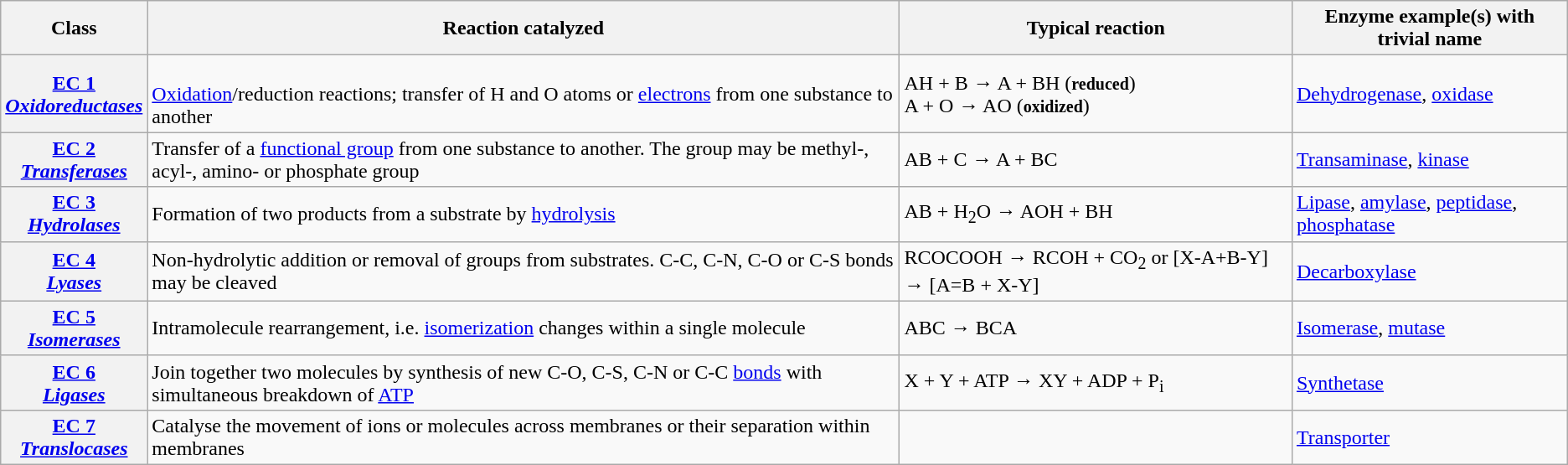<table class="wikitable">
<tr>
<th>Class</th>
<th>Reaction catalyzed</th>
<th>Typical reaction</th>
<th>Enzyme example(s) with trivial name</th>
</tr>
<tr>
<th><a href='#'>EC 1</a><br><em><a href='#'>Oxidoreductases</a></em></th>
<td><br><a href='#'>Oxidation</a>/reduction reactions; transfer of H and O atoms or <a href='#'>electrons</a> from one substance to another</td>
<td>AH + B → A + BH (<small><strong>reduced</strong></small>)<br> A + O → AO (<small><strong>oxidized</strong></small>)</td>
<td><a href='#'>Dehydrogenase</a>, <a href='#'>oxidase</a></td>
</tr>
<tr>
<th><a href='#'>EC 2</a><br><em><a href='#'>Transferases</a></em></th>
<td>Transfer of a <a href='#'>functional group</a> from one substance to another. The group may be methyl-, acyl-, amino- or phosphate group</td>
<td>AB + C → A + BC</td>
<td><a href='#'>Transaminase</a>, <a href='#'>kinase</a></td>
</tr>
<tr>
<th><a href='#'>EC 3</a><br><em><a href='#'>Hydrolases</a></em></th>
<td>Formation of two products from a substrate by <a href='#'>hydrolysis</a></td>
<td>AB + H<sub>2</sub>O → AOH + BH</td>
<td><a href='#'>Lipase</a>, <a href='#'>amylase</a>, <a href='#'>peptidase</a>, <a href='#'>phosphatase</a></td>
</tr>
<tr>
<th><a href='#'>EC 4</a><br><em><a href='#'>Lyases</a></em></th>
<td>Non-hydrolytic addition or removal of groups from substrates. C-C, C-N, C-O or C-S bonds may be cleaved</td>
<td>RCOCOOH → RCOH + CO<sub>2</sub> or [X-A+B-Y] → [A=B + X-Y]</td>
<td><a href='#'>Decarboxylase</a></td>
</tr>
<tr>
<th><a href='#'>EC 5</a><br><em><a href='#'>Isomerases</a></em></th>
<td>Intramolecule rearrangement, i.e. <a href='#'>isomerization</a> changes within a single molecule</td>
<td>ABC → BCA</td></td>
<td><a href='#'>Isomerase</a>, <a href='#'>mutase</a></td>
</tr>
<tr>
<th><a href='#'>EC 6</a><br><em><a href='#'>Ligases</a></em></th>
<td>Join together two molecules by synthesis of new C-O, C-S, C-N or C-C <a href='#'>bonds</a> with simultaneous breakdown of <a href='#'>ATP</a></td>
<td>X + Y + ATP → XY + ADP + P<sub>i</sub></td>
<td><a href='#'>Synthetase</a></td>
</tr>
<tr>
<th><a href='#'>EC 7</a><br><em><a href='#'>Translocases</a></em></th>
<td>Catalyse the movement of ions or molecules across membranes or their separation within membranes</td>
<td></td>
<td><a href='#'>Transporter</a></td>
</tr>
</table>
